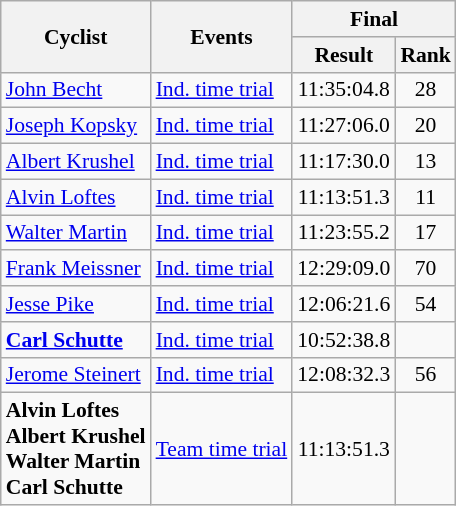<table class=wikitable style="font-size:90%">
<tr>
<th rowspan="2">Cyclist</th>
<th rowspan="2">Events</th>
<th colspan="2">Final</th>
</tr>
<tr>
<th>Result</th>
<th>Rank</th>
</tr>
<tr>
<td><a href='#'>John Becht</a></td>
<td><a href='#'>Ind. time trial</a></td>
<td align=center>11:35:04.8</td>
<td align=center>28</td>
</tr>
<tr>
<td><a href='#'>Joseph Kopsky</a></td>
<td><a href='#'>Ind. time trial</a></td>
<td align=center>11:27:06.0</td>
<td align=center>20</td>
</tr>
<tr>
<td><a href='#'>Albert Krushel</a></td>
<td><a href='#'>Ind. time trial</a></td>
<td align=center>11:17:30.0</td>
<td align=center>13</td>
</tr>
<tr>
<td><a href='#'>Alvin Loftes</a></td>
<td><a href='#'>Ind. time trial</a></td>
<td align=center>11:13:51.3</td>
<td align=center>11</td>
</tr>
<tr>
<td><a href='#'>Walter Martin</a></td>
<td><a href='#'>Ind. time trial</a></td>
<td align=center>11:23:55.2</td>
<td align=center>17</td>
</tr>
<tr>
<td><a href='#'>Frank Meissner</a></td>
<td><a href='#'>Ind. time trial</a></td>
<td align=center>12:29:09.0</td>
<td align=center>70</td>
</tr>
<tr>
<td><a href='#'>Jesse Pike</a></td>
<td><a href='#'>Ind. time trial</a></td>
<td align=center>12:06:21.6</td>
<td align=center>54</td>
</tr>
<tr>
<td><strong><a href='#'>Carl Schutte</a></strong></td>
<td><a href='#'>Ind. time trial</a></td>
<td align=center>10:52:38.8</td>
<td align=center></td>
</tr>
<tr>
<td><a href='#'>Jerome Steinert</a></td>
<td><a href='#'>Ind. time trial</a></td>
<td align=center>12:08:32.3</td>
<td align=center>56</td>
</tr>
<tr>
<td><strong>Alvin Loftes <br> Albert Krushel <br> Walter Martin <br> Carl Schutte</strong></td>
<td><a href='#'>Team time trial</a></td>
<td align=center>11:13:51.3</td>
<td align=center></td>
</tr>
</table>
